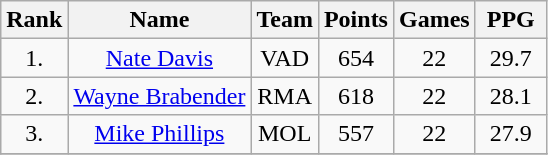<table class="wikitable" style="text-align: center;">
<tr>
<th>Rank</th>
<th>Name</th>
<th>Team</th>
<th>Points</th>
<th>Games</th>
<th width=40>PPG</th>
</tr>
<tr>
<td>1.</td>
<td><a href='#'>Nate Davis</a></td>
<td>VAD</td>
<td>654</td>
<td>22</td>
<td>29.7</td>
</tr>
<tr>
<td>2.</td>
<td><a href='#'>Wayne Brabender</a></td>
<td>RMA</td>
<td>618</td>
<td>22</td>
<td>28.1</td>
</tr>
<tr>
<td>3.</td>
<td><a href='#'>Mike Phillips</a></td>
<td>MOL</td>
<td>557</td>
<td>22</td>
<td>27.9</td>
</tr>
<tr>
</tr>
</table>
